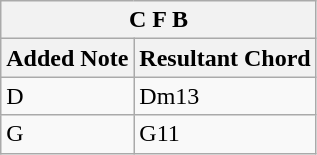<table class="wikitable">
<tr>
<th colspan="2">C F B</th>
</tr>
<tr>
<th>Added Note</th>
<th>Resultant Chord</th>
</tr>
<tr>
<td>D</td>
<td>Dm13</td>
</tr>
<tr>
<td>G</td>
<td>G11</td>
</tr>
</table>
